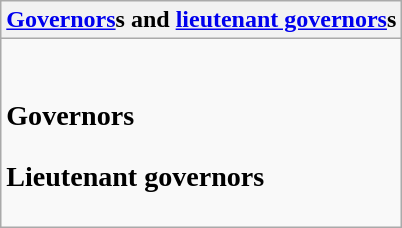<table class="wikitable collapsible collapsed">
<tr>
<th><a href='#'>Governors</a>s and <a href='#'>lieutenant governors</a>s</th>
</tr>
<tr>
<td><br><h3>Governors</h3><h3>Lieutenant governors</h3></td>
</tr>
</table>
